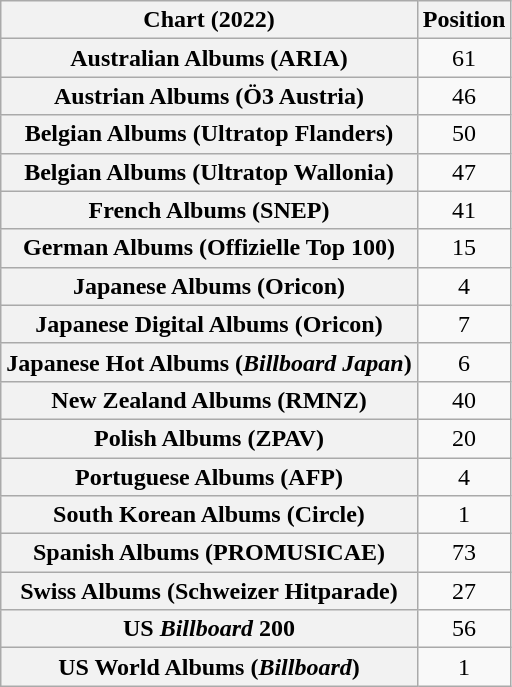<table class="wikitable sortable plainrowheaders" style="text-align:center">
<tr>
<th scope="col">Chart (2022)</th>
<th scope="col">Position</th>
</tr>
<tr>
<th scope="row">Australian Albums (ARIA)</th>
<td>61</td>
</tr>
<tr>
<th scope="row">Austrian Albums (Ö3 Austria)</th>
<td>46</td>
</tr>
<tr>
<th scope="row">Belgian Albums (Ultratop Flanders)</th>
<td>50</td>
</tr>
<tr>
<th scope="row">Belgian Albums (Ultratop Wallonia)</th>
<td>47</td>
</tr>
<tr>
<th scope="row">French Albums (SNEP)</th>
<td>41</td>
</tr>
<tr>
<th scope="row">German Albums (Offizielle Top 100)</th>
<td>15</td>
</tr>
<tr>
<th scope="row">Japanese Albums (Oricon)</th>
<td>4</td>
</tr>
<tr>
<th scope="row">Japanese Digital Albums (Oricon)</th>
<td>7</td>
</tr>
<tr>
<th scope="row">Japanese Hot Albums (<em>Billboard Japan</em>)</th>
<td>6</td>
</tr>
<tr>
<th scope="row">New Zealand Albums (RMNZ)</th>
<td>40</td>
</tr>
<tr>
<th scope="row">Polish Albums (ZPAV)</th>
<td>20</td>
</tr>
<tr>
<th scope="row">Portuguese Albums (AFP)</th>
<td>4</td>
</tr>
<tr>
<th scope="row">South Korean Albums (Circle)</th>
<td>1</td>
</tr>
<tr>
<th scope="row">Spanish Albums (PROMUSICAE)</th>
<td>73</td>
</tr>
<tr>
<th scope="row">Swiss Albums (Schweizer Hitparade)</th>
<td>27</td>
</tr>
<tr>
<th scope="row">US <em>Billboard</em> 200</th>
<td>56</td>
</tr>
<tr>
<th scope="row">US World Albums (<em>Billboard</em>)</th>
<td>1</td>
</tr>
</table>
